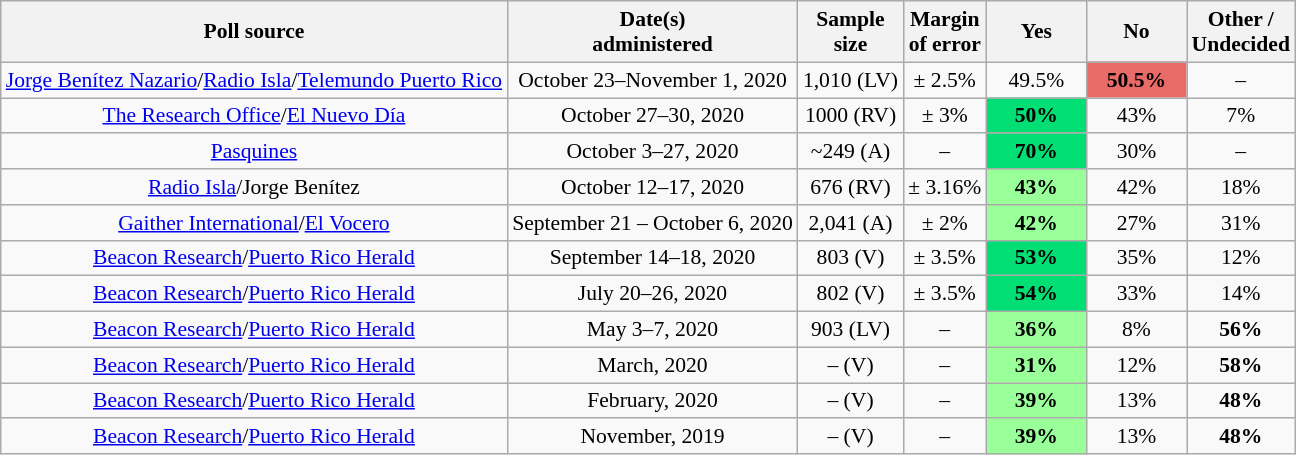<table class="wikitable" style="font-size:90%;text-align:center;">
<tr>
<th>Poll source</th>
<th>Date(s)<br>administered</th>
<th>Sample<br>size</th>
<th>Margin<br>of error</th>
<th style="width:60px;">Yes</th>
<th style="width:60px;">No</th>
<th>Other /<br>Undecided</th>
</tr>
<tr>
<td><a href='#'>Jorge Benítez Nazario</a>/<a href='#'>Radio Isla</a>/<a href='#'>Telemundo Puerto Rico</a></td>
<td>October 23–November 1, 2020</td>
<td>1,010 (LV)</td>
<td>± 2.5%</td>
<td>49.5%</td>
<td style="background: rgb(233, 107, 103);"><strong>50.5%</strong></td>
<td>–</td>
</tr>
<tr>
<td><a href='#'>The Research Office</a>/<a href='#'>El Nuevo Día</a></td>
<td>October 27–30, 2020</td>
<td>1000 (RV)</td>
<td>± 3%</td>
<td style="background: rgb(1, 223, 116);"><strong>50%</strong></td>
<td>43%</td>
<td>7%</td>
</tr>
<tr>
<td><a href='#'>Pasquines</a></td>
<td>October 3–27, 2020</td>
<td>~249 (A)</td>
<td>–</td>
<td style="background: rgb(1, 223, 116);"><strong>70%</strong></td>
<td>30%</td>
<td>–</td>
</tr>
<tr>
<td><a href='#'>Radio Isla</a>/Jorge Benítez</td>
<td>October 12–17, 2020</td>
<td>676 (RV)</td>
<td>± 3.16%</td>
<td style="background: rgb(153, 255, 153);"><strong>43%</strong></td>
<td>42%</td>
<td>18%</td>
</tr>
<tr>
<td><a href='#'>Gaither International</a>/<a href='#'>El Vocero</a></td>
<td>September 21 – October 6, 2020</td>
<td>2,041 (A)</td>
<td>± 2%</td>
<td style="background: rgb(153, 255, 153);"><strong>42%</strong></td>
<td>27%</td>
<td>31%</td>
</tr>
<tr>
<td><a href='#'>Beacon Research</a>/<a href='#'>Puerto Rico Herald</a></td>
<td>September 14–18, 2020</td>
<td>803 (V)</td>
<td>± 3.5%</td>
<td style="background: rgb(1, 223, 116);"><strong>53%</strong></td>
<td>35%</td>
<td>12%</td>
</tr>
<tr>
<td><a href='#'>Beacon Research</a>/<a href='#'>Puerto Rico Herald</a></td>
<td>July 20–26, 2020</td>
<td>802 (V)</td>
<td>± 3.5%</td>
<td style="background: rgb(1, 223, 116);"><strong>54%</strong></td>
<td>33%</td>
<td>14%</td>
</tr>
<tr>
<td><a href='#'>Beacon Research</a>/<a href='#'>Puerto Rico Herald</a></td>
<td>May 3–7, 2020</td>
<td>903 (LV)</td>
<td>–</td>
<td style="background: rgb(153, 255, 153);"><strong>36%</strong></td>
<td>8%</td>
<td><strong>56%</strong></td>
</tr>
<tr>
<td><a href='#'>Beacon Research</a>/<a href='#'>Puerto Rico Herald</a></td>
<td>March, 2020</td>
<td>– (V)</td>
<td>–</td>
<td style="background: rgb(153, 255, 153);"><strong>31%</strong></td>
<td>12%</td>
<td><strong>58%</strong></td>
</tr>
<tr>
<td><a href='#'>Beacon Research</a>/<a href='#'>Puerto Rico Herald</a></td>
<td>February, 2020</td>
<td>– (V)</td>
<td>–</td>
<td style="background: rgb(153, 255, 153);"><strong>39%</strong></td>
<td>13%</td>
<td><strong>48%</strong></td>
</tr>
<tr>
<td><a href='#'>Beacon Research</a>/<a href='#'>Puerto Rico Herald</a></td>
<td>November, 2019</td>
<td>– (V)</td>
<td>–</td>
<td style="background: rgb(153, 255, 153);"><strong>39%</strong></td>
<td>13%</td>
<td><strong>48%</strong></td>
</tr>
</table>
